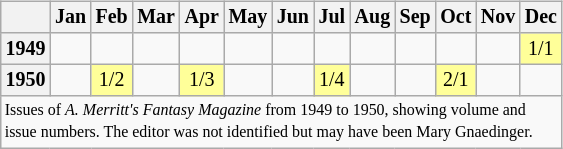<table class="wikitable" style="font-size: 10pt; line-height: 11pt; margin-right: 2em; text-align: center; float: left">
<tr>
<th></th>
<th>Jan</th>
<th>Feb</th>
<th>Mar</th>
<th>Apr</th>
<th>May</th>
<th>Jun</th>
<th>Jul</th>
<th>Aug</th>
<th>Sep</th>
<th>Oct</th>
<th>Nov</th>
<th>Dec</th>
</tr>
<tr>
<th>1949</th>
<td></td>
<td></td>
<td></td>
<td></td>
<td></td>
<td></td>
<td></td>
<td></td>
<td></td>
<td></td>
<td></td>
<td bgcolor=#ffff99>1/1</td>
</tr>
<tr>
<th>1950</th>
<td></td>
<td bgcolor=#ffff99>1/2</td>
<td></td>
<td bgcolor=#ffff99>1/3</td>
<td></td>
<td></td>
<td bgcolor=#ffff99>1/4</td>
<td></td>
<td></td>
<td bgcolor=#ffff99>2/1</td>
<td></td>
<td></td>
</tr>
<tr>
<td colspan="13" style="font-size: 8pt; text-align:left">Issues of <em>A. Merritt's Fantasy Magazine</em> from 1949 to 1950, showing volume and<br>issue numbers.  The editor was not identified but may have been Mary Gnaedinger.</td>
</tr>
</table>
